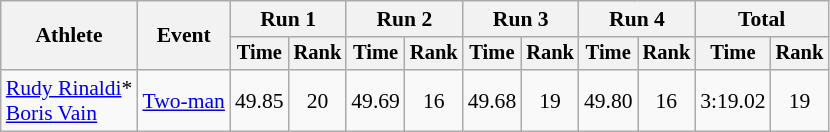<table class="wikitable" style="font-size:90%">
<tr>
<th rowspan="2">Athlete</th>
<th rowspan="2">Event</th>
<th colspan="2">Run 1</th>
<th colspan="2">Run 2</th>
<th colspan="2">Run 3</th>
<th colspan="2">Run 4</th>
<th colspan="2">Total</th>
</tr>
<tr style="font-size:95%">
<th>Time</th>
<th>Rank</th>
<th>Time</th>
<th>Rank</th>
<th>Time</th>
<th>Rank</th>
<th>Time</th>
<th>Rank</th>
<th>Time</th>
<th>Rank</th>
</tr>
<tr align=center>
<td align=left><a href='#'>Rudy Rinaldi</a>*<br><a href='#'>Boris Vain</a></td>
<td align=left><a href='#'>Two-man</a></td>
<td>49.85</td>
<td>20</td>
<td>49.69</td>
<td>16</td>
<td>49.68</td>
<td>19</td>
<td>49.80</td>
<td>16</td>
<td>3:19.02</td>
<td>19</td>
</tr>
</table>
